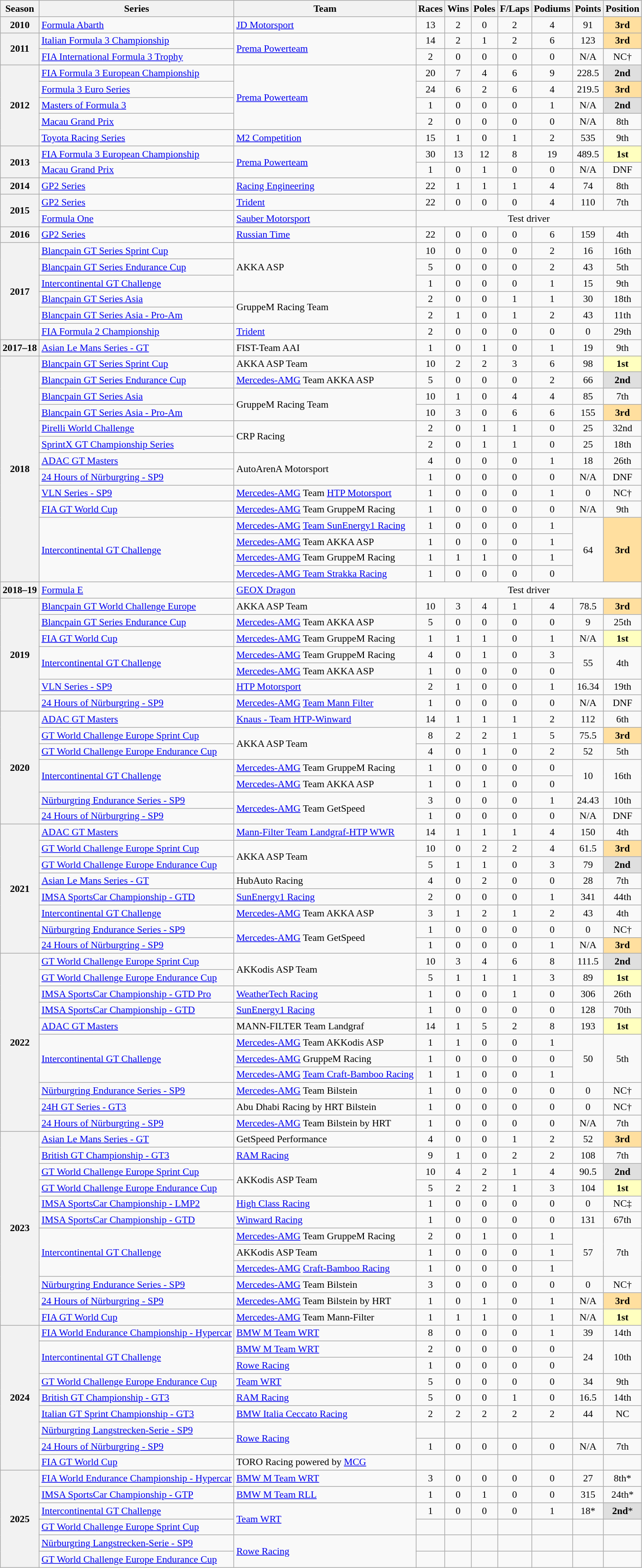<table class="wikitable" style="font-size: 90%; text-align:center">
<tr>
<th>Season</th>
<th>Series</th>
<th>Team</th>
<th>Races</th>
<th>Wins</th>
<th>Poles</th>
<th>F/Laps</th>
<th>Podiums</th>
<th>Points</th>
<th>Position</th>
</tr>
<tr>
<th>2010</th>
<td align=left><a href='#'>Formula Abarth</a></td>
<td align=left><a href='#'>JD Motorsport</a></td>
<td>13</td>
<td>2</td>
<td>0</td>
<td>2</td>
<td>4</td>
<td>91</td>
<td style="background:#FFDF9F;"><strong>3rd</strong></td>
</tr>
<tr>
<th rowspan=2>2011</th>
<td align=left><a href='#'>Italian Formula 3 Championship</a></td>
<td rowspan=2 align=left><a href='#'>Prema Powerteam</a></td>
<td>14</td>
<td>2</td>
<td>1</td>
<td>2</td>
<td>6</td>
<td>123</td>
<td style="background:#FFDF9F;"><strong>3rd</strong></td>
</tr>
<tr>
<td align=left><a href='#'>FIA International Formula 3 Trophy</a></td>
<td>2</td>
<td>0</td>
<td>0</td>
<td>0</td>
<td>0</td>
<td>N/A</td>
<td>NC†</td>
</tr>
<tr>
<th rowspan=5>2012</th>
<td align=left><a href='#'>FIA Formula 3 European Championship</a></td>
<td rowspan=4 align=left><a href='#'>Prema Powerteam</a></td>
<td>20</td>
<td>7</td>
<td>4</td>
<td>6</td>
<td>9</td>
<td>228.5</td>
<td style="background:#DFDFDF;"><strong>2nd</strong></td>
</tr>
<tr>
<td align=left><a href='#'>Formula 3 Euro Series</a></td>
<td>24</td>
<td>6</td>
<td>2</td>
<td>6</td>
<td>4</td>
<td>219.5</td>
<td style="background:#FFDF9F;"><strong>3rd</strong></td>
</tr>
<tr>
<td align=left><a href='#'>Masters of Formula 3</a></td>
<td>1</td>
<td>0</td>
<td>0</td>
<td>0</td>
<td>1</td>
<td>N/A</td>
<td style="background:#DFDFDF;"><strong>2nd</strong></td>
</tr>
<tr>
<td align=left><a href='#'>Macau Grand Prix</a></td>
<td>2</td>
<td>0</td>
<td>0</td>
<td>0</td>
<td>0</td>
<td>N/A</td>
<td>8th</td>
</tr>
<tr>
<td align=left><a href='#'>Toyota Racing Series</a></td>
<td align=left><a href='#'>M2 Competition</a></td>
<td>15</td>
<td>1</td>
<td>0</td>
<td>1</td>
<td>2</td>
<td>535</td>
<td>9th</td>
</tr>
<tr>
<th rowspan=2>2013</th>
<td align=left><a href='#'>FIA Formula 3 European Championship</a></td>
<td align=left rowspan=2><a href='#'>Prema Powerteam</a></td>
<td>30</td>
<td>13</td>
<td>12</td>
<td>8</td>
<td>19</td>
<td>489.5</td>
<td style="background:#FFFFBF;"><strong>1st</strong></td>
</tr>
<tr>
<td align=left><a href='#'>Macau Grand Prix</a></td>
<td>1</td>
<td>0</td>
<td>1</td>
<td>0</td>
<td>0</td>
<td>N/A</td>
<td>DNF</td>
</tr>
<tr>
<th>2014</th>
<td align=left><a href='#'>GP2 Series</a></td>
<td align=left><a href='#'>Racing Engineering</a></td>
<td>22</td>
<td>1</td>
<td>1</td>
<td>1</td>
<td>4</td>
<td>74</td>
<td>8th</td>
</tr>
<tr>
<th rowspan="2">2015</th>
<td align=left><a href='#'>GP2 Series</a></td>
<td align=left><a href='#'>Trident</a></td>
<td>22</td>
<td>0</td>
<td>0</td>
<td>0</td>
<td>4</td>
<td>110</td>
<td>7th</td>
</tr>
<tr>
<td align=left><a href='#'>Formula One</a></td>
<td align=left><a href='#'>Sauber Motorsport</a></td>
<td colspan="7">Test driver</td>
</tr>
<tr>
<th>2016</th>
<td align=left><a href='#'>GP2 Series</a></td>
<td align=left><a href='#'>Russian Time</a></td>
<td>22</td>
<td>0</td>
<td>0</td>
<td>0</td>
<td>6</td>
<td>159</td>
<td>4th</td>
</tr>
<tr>
<th rowspan=6>2017</th>
<td align=left><a href='#'>Blancpain GT Series Sprint Cup</a></td>
<td rowspan="3" align="left">AKKA ASP</td>
<td>10</td>
<td>0</td>
<td>0</td>
<td>0</td>
<td>2</td>
<td>16</td>
<td>16th</td>
</tr>
<tr>
<td align=left><a href='#'>Blancpain GT Series Endurance Cup</a></td>
<td>5</td>
<td>0</td>
<td>0</td>
<td>0</td>
<td>2</td>
<td>43</td>
<td>5th</td>
</tr>
<tr>
<td align="left"><a href='#'>Intercontinental GT Challenge</a></td>
<td>1</td>
<td>0</td>
<td>0</td>
<td>0</td>
<td>1</td>
<td>15</td>
<td>9th</td>
</tr>
<tr>
<td align=left><a href='#'>Blancpain GT Series Asia</a></td>
<td align=left rowspan=2>GruppeM Racing Team</td>
<td>2</td>
<td>0</td>
<td>0</td>
<td>1</td>
<td>1</td>
<td>30</td>
<td>18th</td>
</tr>
<tr>
<td align=left><a href='#'>Blancpain GT Series Asia - Pro-Am</a></td>
<td>2</td>
<td>1</td>
<td>0</td>
<td>1</td>
<td>2</td>
<td>43</td>
<td>11th</td>
</tr>
<tr>
<td align=left><a href='#'>FIA Formula 2 Championship</a></td>
<td align=left><a href='#'>Trident</a></td>
<td>2</td>
<td>0</td>
<td>0</td>
<td>0</td>
<td>0</td>
<td>0</td>
<td>29th</td>
</tr>
<tr>
<th>2017–18</th>
<td align=left><a href='#'>Asian Le Mans Series - GT</a></td>
<td align=left>FIST-Team AAI</td>
<td>1</td>
<td>0</td>
<td>1</td>
<td>0</td>
<td>1</td>
<td>19</td>
<td>9th</td>
</tr>
<tr>
<th rowspan="14">2018</th>
<td align=left><a href='#'>Blancpain GT Series Sprint Cup</a></td>
<td align=left>AKKA ASP Team</td>
<td>10</td>
<td>2</td>
<td>2</td>
<td>3</td>
<td>6</td>
<td>98</td>
<td style="background:#FFFFBF;"><strong>1st</strong></td>
</tr>
<tr>
<td align=left><a href='#'>Blancpain GT Series Endurance Cup</a></td>
<td align=left><a href='#'>Mercedes-AMG</a> Team AKKA ASP</td>
<td>5</td>
<td>0</td>
<td>0</td>
<td>0</td>
<td>2</td>
<td>66</td>
<td style="background:#DFDFDF;"><strong>2nd</strong></td>
</tr>
<tr>
<td align=left><a href='#'>Blancpain GT Series Asia</a></td>
<td align=left rowspan=2>GruppeM Racing Team</td>
<td>10</td>
<td>1</td>
<td>0</td>
<td>4</td>
<td>4</td>
<td>85</td>
<td>7th</td>
</tr>
<tr>
<td align=left><a href='#'>Blancpain GT Series Asia - Pro-Am</a></td>
<td>10</td>
<td>3</td>
<td>0</td>
<td>6</td>
<td>6</td>
<td>155</td>
<td style="background:#FFDF9F;"><strong>3rd</strong></td>
</tr>
<tr>
<td align=left><a href='#'>Pirelli World Challenge</a></td>
<td align=left rowspan=2>CRP Racing</td>
<td>2</td>
<td>0</td>
<td>1</td>
<td>1</td>
<td>0</td>
<td>25</td>
<td>32nd</td>
</tr>
<tr>
<td align=left><a href='#'>SprintX GT Championship Series</a></td>
<td>2</td>
<td>0</td>
<td>1</td>
<td>1</td>
<td>0</td>
<td>25</td>
<td>18th</td>
</tr>
<tr>
<td align=left><a href='#'>ADAC GT Masters</a></td>
<td rowspan="2" align="left">AutoArenA Motorsport</td>
<td>4</td>
<td>0</td>
<td>0</td>
<td>0</td>
<td>1</td>
<td>18</td>
<td>26th</td>
</tr>
<tr>
<td align=left><a href='#'>24 Hours of Nürburgring - SP9</a></td>
<td>1</td>
<td>0</td>
<td>0</td>
<td>0</td>
<td>0</td>
<td>N/A</td>
<td>DNF</td>
</tr>
<tr>
<td align=left><a href='#'>VLN Series - SP9</a></td>
<td align=left><a href='#'>Mercedes-AMG</a> Team <a href='#'>HTP Motorsport</a></td>
<td>1</td>
<td>0</td>
<td>0</td>
<td>0</td>
<td>1</td>
<td>0</td>
<td>NC†</td>
</tr>
<tr>
<td align=left><a href='#'>FIA GT World Cup</a></td>
<td align=left><a href='#'>Mercedes-AMG</a> Team GruppeM Racing</td>
<td>1</td>
<td>0</td>
<td>0</td>
<td>0</td>
<td>0</td>
<td>N/A</td>
<td>9th</td>
</tr>
<tr>
<td rowspan="4" align="left"><a href='#'>Intercontinental GT Challenge</a></td>
<td align="left"><a href='#'>Mercedes-AMG</a> <a href='#'>Team SunEnergy1 Racing</a></td>
<td>1</td>
<td>0</td>
<td>0</td>
<td>0</td>
<td>1</td>
<td rowspan="4">64</td>
<td rowspan="4" style="background:#FFDF9F;"><strong>3rd</strong></td>
</tr>
<tr>
<td align=left><a href='#'>Mercedes-AMG</a> Team AKKA ASP</td>
<td>1</td>
<td>0</td>
<td>0</td>
<td>0</td>
<td>1</td>
</tr>
<tr>
<td align=left><a href='#'>Mercedes-AMG</a> Team GruppeM Racing</td>
<td>1</td>
<td>1</td>
<td>1</td>
<td>0</td>
<td>1</td>
</tr>
<tr>
<td align=left><a href='#'>Mercedes-AMG Team Strakka Racing</a></td>
<td>1</td>
<td>0</td>
<td>0</td>
<td>0</td>
<td>0</td>
</tr>
<tr>
<th nowrap>2018–19</th>
<td align=left><a href='#'>Formula E</a></td>
<td align=left><a href='#'>GEOX Dragon</a></td>
<td colspan="7">Test driver</td>
</tr>
<tr>
<th rowspan="7">2019</th>
<td align="left"><a href='#'>Blancpain GT World Challenge Europe</a></td>
<td align="left">AKKA ASP Team</td>
<td>10</td>
<td>3</td>
<td>4</td>
<td>1</td>
<td>4</td>
<td>78.5</td>
<td style="background:#FFDF9F;"><strong>3rd</strong></td>
</tr>
<tr>
<td align=left><a href='#'>Blancpain GT Series Endurance Cup</a></td>
<td align=left><a href='#'>Mercedes-AMG</a> Team AKKA ASP</td>
<td>5</td>
<td>0</td>
<td>0</td>
<td>0</td>
<td>0</td>
<td>9</td>
<td>25th</td>
</tr>
<tr>
<td align="left"><a href='#'>FIA GT World Cup</a></td>
<td align="left"><a href='#'>Mercedes-AMG</a> Team GruppeM Racing</td>
<td>1</td>
<td>1</td>
<td>1</td>
<td>0</td>
<td>1</td>
<td>N/A</td>
<td style="background:#FFFFBF;"><strong>1st</strong></td>
</tr>
<tr>
<td rowspan="2" align="left"><a href='#'>Intercontinental GT Challenge</a></td>
<td align="left"><a href='#'>Mercedes-AMG</a> Team GruppeM Racing</td>
<td>4</td>
<td>0</td>
<td>1</td>
<td>0</td>
<td>3</td>
<td rowspan="2">55</td>
<td rowspan="2">4th</td>
</tr>
<tr>
<td align=left><a href='#'>Mercedes-AMG</a> Team AKKA ASP</td>
<td>1</td>
<td>0</td>
<td>0</td>
<td>0</td>
<td>0</td>
</tr>
<tr>
<td align=left><a href='#'>VLN Series - SP9</a></td>
<td align=left><a href='#'>HTP Motorsport</a></td>
<td>2</td>
<td>1</td>
<td>0</td>
<td>0</td>
<td>1</td>
<td>16.34</td>
<td>19th</td>
</tr>
<tr>
<td align=left><a href='#'>24 Hours of Nürburgring - SP9</a></td>
<td align=left><a href='#'>Mercedes-AMG</a> <a href='#'>Team Mann Filter</a></td>
<td>1</td>
<td>0</td>
<td>0</td>
<td>0</td>
<td>0</td>
<td>N/A</td>
<td>DNF</td>
</tr>
<tr>
<th rowspan="7">2020</th>
<td align="left"><a href='#'>ADAC GT Masters</a></td>
<td align="left"><a href='#'>Knaus - Team HTP-Winward</a></td>
<td>14</td>
<td>1</td>
<td>1</td>
<td>1</td>
<td>2</td>
<td>112</td>
<td>6th</td>
</tr>
<tr>
<td align=left><a href='#'>GT World Challenge Europe Sprint Cup</a></td>
<td align=left rowspan=2>AKKA ASP Team</td>
<td>8</td>
<td>2</td>
<td>2</td>
<td>1</td>
<td>5</td>
<td>75.5</td>
<td style="background:#FFDF9F;"><strong>3rd</strong></td>
</tr>
<tr>
<td align=left><a href='#'>GT World Challenge Europe Endurance Cup</a></td>
<td>4</td>
<td>0</td>
<td>1</td>
<td>0</td>
<td>2</td>
<td>52</td>
<td>5th</td>
</tr>
<tr>
<td rowspan="2" align="left"><a href='#'>Intercontinental GT Challenge</a></td>
<td align=left><a href='#'>Mercedes-AMG</a> Team GruppeM Racing</td>
<td>1</td>
<td>0</td>
<td>0</td>
<td>0</td>
<td>0</td>
<td rowspan="2">10</td>
<td rowspan="2">16th</td>
</tr>
<tr>
<td align=left><a href='#'>Mercedes-AMG</a> Team AKKA ASP</td>
<td>1</td>
<td>0</td>
<td>1</td>
<td>0</td>
<td>0</td>
</tr>
<tr>
<td align=left><a href='#'>Nürburgring Endurance Series - SP9</a></td>
<td rowspan="2" align=left><a href='#'>Mercedes-AMG</a> Team GetSpeed</td>
<td>3</td>
<td>0</td>
<td>0</td>
<td>0</td>
<td>1</td>
<td>24.43</td>
<td>10th</td>
</tr>
<tr>
<td align="left"><a href='#'>24 Hours of Nürburgring - SP9</a></td>
<td>1</td>
<td>0</td>
<td>0</td>
<td>0</td>
<td>0</td>
<td>N/A</td>
<td>DNF</td>
</tr>
<tr>
<th rowspan="8">2021</th>
<td align="left"><a href='#'>ADAC GT Masters</a></td>
<td align="left"><a href='#'>Mann-Filter Team Landgraf-HTP WWR</a></td>
<td>14</td>
<td>1</td>
<td>1</td>
<td>1</td>
<td>4</td>
<td>150</td>
<td>4th</td>
</tr>
<tr>
<td align=left><a href='#'>GT World Challenge Europe Sprint Cup</a></td>
<td align=left rowspan=2>AKKA ASP Team</td>
<td>10</td>
<td>0</td>
<td>2</td>
<td>2</td>
<td>4</td>
<td>61.5</td>
<td style="background:#FFDF9F;"><strong>3rd</strong></td>
</tr>
<tr>
<td align=left><a href='#'>GT World Challenge Europe Endurance Cup</a></td>
<td>5</td>
<td>1</td>
<td>1</td>
<td>0</td>
<td>3</td>
<td>79</td>
<td style="background:#DFDFDF;"><strong>2nd</strong></td>
</tr>
<tr>
<td align=left><a href='#'>Asian Le Mans Series - GT</a></td>
<td align=left>HubAuto Racing</td>
<td>4</td>
<td>0</td>
<td>2</td>
<td>0</td>
<td>0</td>
<td>28</td>
<td>7th</td>
</tr>
<tr>
<td align=left><a href='#'>IMSA SportsCar Championship - GTD</a></td>
<td align=left><a href='#'>SunEnergy1 Racing</a></td>
<td>2</td>
<td>0</td>
<td>0</td>
<td>0</td>
<td>1</td>
<td>341</td>
<td>44th</td>
</tr>
<tr>
<td align=left><a href='#'>Intercontinental GT Challenge</a></td>
<td align=left><a href='#'>Mercedes-AMG</a> Team AKKA ASP</td>
<td>3</td>
<td>1</td>
<td>2</td>
<td>1</td>
<td>2</td>
<td>43</td>
<td>4th</td>
</tr>
<tr>
<td align=left><a href='#'>Nürburgring Endurance Series - SP9</a></td>
<td rowspan="2" align=left><a href='#'>Mercedes-AMG</a> Team GetSpeed</td>
<td>1</td>
<td>0</td>
<td>0</td>
<td>0</td>
<td>0</td>
<td>0</td>
<td>NC†</td>
</tr>
<tr>
<td align="left"><a href='#'>24 Hours of Nürburgring - SP9</a></td>
<td>1</td>
<td>0</td>
<td>0</td>
<td>0</td>
<td>1</td>
<td>N/A</td>
<td style="background:#FFDF9F;"><strong>3rd</strong></td>
</tr>
<tr>
<th rowspan="11">2022</th>
<td align="left"><a href='#'>GT World Challenge Europe Sprint Cup</a></td>
<td rowspan="2" align="left">AKKodis ASP Team</td>
<td>10</td>
<td>3</td>
<td>4</td>
<td>6</td>
<td>8</td>
<td>111.5</td>
<td style="background:#DFDFDF;"><strong>2nd</strong></td>
</tr>
<tr>
<td align=left><a href='#'>GT World Challenge Europe Endurance Cup</a></td>
<td>5</td>
<td>1</td>
<td>1</td>
<td>1</td>
<td>3</td>
<td>89</td>
<td style="background:#FFFFBF;"><strong>1st</strong></td>
</tr>
<tr>
<td align=left><a href='#'>IMSA SportsCar Championship - GTD Pro</a></td>
<td align=left><a href='#'>WeatherTech Racing</a></td>
<td>1</td>
<td>0</td>
<td>0</td>
<td>1</td>
<td>0</td>
<td>306</td>
<td>26th</td>
</tr>
<tr>
<td align=left><a href='#'>IMSA SportsCar Championship - GTD</a></td>
<td align=left><a href='#'>SunEnergy1 Racing</a></td>
<td>1</td>
<td>0</td>
<td>0</td>
<td>0</td>
<td>0</td>
<td>128</td>
<td>70th</td>
</tr>
<tr>
<td align=left><a href='#'>ADAC GT Masters</a></td>
<td align=left>MANN-FILTER Team Landgraf</td>
<td>14</td>
<td>1</td>
<td>5</td>
<td>2</td>
<td>8</td>
<td>193</td>
<td style="background:#FFFFBF;"><strong>1st</strong></td>
</tr>
<tr>
<td rowspan="3" align="left"><a href='#'>Intercontinental GT Challenge</a></td>
<td align=left nowrap><a href='#'>Mercedes-AMG</a> Team AKKodis ASP</td>
<td>1</td>
<td>1</td>
<td>0</td>
<td>0</td>
<td>1</td>
<td rowspan="3">50</td>
<td rowspan="3">5th</td>
</tr>
<tr>
<td align=left><a href='#'>Mercedes-AMG</a> GruppeM Racing</td>
<td>1</td>
<td>0</td>
<td>0</td>
<td>0</td>
<td>0</td>
</tr>
<tr>
<td align=left nowrap><a href='#'>Mercedes-AMG</a> <a href='#'>Team Craft-Bamboo Racing</a></td>
<td>1</td>
<td>1</td>
<td>0</td>
<td>0</td>
<td>1</td>
</tr>
<tr>
<td align=left><a href='#'>Nürburgring Endurance Series - SP9</a></td>
<td align=left><a href='#'>Mercedes-AMG</a> Team Bilstein</td>
<td>1</td>
<td>0</td>
<td>0</td>
<td>0</td>
<td>0</td>
<td>0</td>
<td>NC†</td>
</tr>
<tr>
<td align=left><a href='#'>24H GT Series - GT3</a></td>
<td align=left>Abu Dhabi Racing by HRT Bilstein</td>
<td>1</td>
<td>0</td>
<td>0</td>
<td>0</td>
<td>0</td>
<td>0</td>
<td>NC†</td>
</tr>
<tr>
<td align=left><a href='#'>24 Hours of Nürburgring - SP9</a></td>
<td align=left><a href='#'>Mercedes-AMG</a> Team Bilstein by HRT</td>
<td>1</td>
<td>0</td>
<td>0</td>
<td>0</td>
<td>0</td>
<td>N/A</td>
<td>7th</td>
</tr>
<tr>
<th rowspan="12">2023</th>
<td align=left><a href='#'>Asian Le Mans Series - GT</a></td>
<td align=left>GetSpeed Performance</td>
<td>4</td>
<td>0</td>
<td>0</td>
<td>1</td>
<td>2</td>
<td>52</td>
<td style="background:#FFDF9F;"><strong>3rd</strong></td>
</tr>
<tr>
<td align=left><a href='#'>British GT Championship - GT3</a></td>
<td align=left><a href='#'>RAM Racing</a></td>
<td>9</td>
<td>1</td>
<td>0</td>
<td>2</td>
<td>2</td>
<td>108</td>
<td>7th</td>
</tr>
<tr>
<td align=left><a href='#'>GT World Challenge Europe Sprint Cup</a></td>
<td rowspan="2" align=left>AKKodis ASP Team</td>
<td>10</td>
<td>4</td>
<td>2</td>
<td>1</td>
<td>4</td>
<td>90.5</td>
<td style="background:#DFDFDF;"><strong>2nd</strong></td>
</tr>
<tr>
<td align=left><a href='#'>GT World Challenge Europe Endurance Cup</a></td>
<td>5</td>
<td>2</td>
<td>2</td>
<td>1</td>
<td>3</td>
<td>104</td>
<td style="background:#FFFFBF;"><strong>1st</strong></td>
</tr>
<tr>
<td align=left><a href='#'>IMSA SportsCar Championship - LMP2</a></td>
<td align=left><a href='#'>High Class Racing</a></td>
<td>1</td>
<td>0</td>
<td>0</td>
<td>0</td>
<td>0</td>
<td>0</td>
<td>NC‡</td>
</tr>
<tr>
<td align=left><a href='#'>IMSA SportsCar Championship - GTD</a></td>
<td align=left><a href='#'>Winward Racing</a></td>
<td>1</td>
<td>0</td>
<td>0</td>
<td>0</td>
<td>0</td>
<td>131</td>
<td>67th</td>
</tr>
<tr>
<td rowspan="3" align="left"><a href='#'>Intercontinental GT Challenge</a></td>
<td align=left><a href='#'>Mercedes-AMG</a> Team GruppeM Racing</td>
<td>2</td>
<td>0</td>
<td>1</td>
<td>0</td>
<td>1</td>
<td rowspan="3">57</td>
<td rowspan="3">7th</td>
</tr>
<tr>
<td align=left>AKKodis ASP Team</td>
<td>1</td>
<td>0</td>
<td>0</td>
<td>0</td>
<td>1</td>
</tr>
<tr>
<td align=left><a href='#'>Mercedes-AMG</a> <a href='#'>Craft-Bamboo Racing</a></td>
<td>1</td>
<td>0</td>
<td>0</td>
<td>0</td>
<td>1</td>
</tr>
<tr>
<td align=left><a href='#'>Nürburgring Endurance Series - SP9</a></td>
<td align=left><a href='#'>Mercedes-AMG</a> Team Bilstein</td>
<td>3</td>
<td>0</td>
<td>0</td>
<td>0</td>
<td>0</td>
<td>0</td>
<td>NC†</td>
</tr>
<tr>
<td align=left><a href='#'>24 Hours of Nürburgring - SP9</a></td>
<td align=left><a href='#'>Mercedes-AMG</a> Team Bilstein by HRT</td>
<td>1</td>
<td>0</td>
<td>1</td>
<td>0</td>
<td>1</td>
<td>N/A</td>
<td style="background:#FFDF9F;"><strong>3rd</strong></td>
</tr>
<tr>
<td align=left><a href='#'>FIA GT World Cup</a></td>
<td align=left><a href='#'>Mercedes-AMG</a> Team Mann-Filter</td>
<td>1</td>
<td>1</td>
<td>1</td>
<td>0</td>
<td>1</td>
<td>N/A</td>
<td style="background:#FFFFBF;"><strong>1st</strong></td>
</tr>
<tr>
<th rowspan="9">2024</th>
<td align=left nowrap><a href='#'>FIA World Endurance Championship - Hypercar</a></td>
<td align="left"><a href='#'>BMW M Team WRT</a></td>
<td>8</td>
<td>0</td>
<td>0</td>
<td>0</td>
<td>1</td>
<td>39</td>
<td>14th</td>
</tr>
<tr>
<td rowspan="2" align="left"><a href='#'>Intercontinental GT Challenge</a></td>
<td align=left><a href='#'>BMW M Team WRT</a></td>
<td>2</td>
<td>0</td>
<td>0</td>
<td>0</td>
<td>0</td>
<td rowspan="2">24</td>
<td rowspan="2">10th</td>
</tr>
<tr>
<td align=left><a href='#'>Rowe Racing</a></td>
<td>1</td>
<td>0</td>
<td>0</td>
<td>0</td>
<td>0</td>
</tr>
<tr>
<td align=left nowrap><a href='#'>GT World Challenge Europe Endurance Cup</a></td>
<td align=left><a href='#'>Team WRT</a></td>
<td>5</td>
<td>0</td>
<td>0</td>
<td>0</td>
<td>0</td>
<td>34</td>
<td>9th</td>
</tr>
<tr>
<td align=left><a href='#'>British GT Championship - GT3</a></td>
<td align=left><a href='#'>RAM Racing</a></td>
<td>5</td>
<td>0</td>
<td>0</td>
<td>1</td>
<td>0</td>
<td>16.5</td>
<td>14th</td>
</tr>
<tr>
<td align=left><a href='#'>Italian GT Sprint Championship - GT3</a></td>
<td align=left><a href='#'>BMW Italia Ceccato Racing</a></td>
<td>2</td>
<td>2</td>
<td>2</td>
<td>2</td>
<td>2</td>
<td>44</td>
<td>NC</td>
</tr>
<tr>
<td align=left><a href='#'>Nürburgring Langstrecken-Serie - SP9</a></td>
<td rowspan="2" align="left"><a href='#'>Rowe Racing</a></td>
<td></td>
<td></td>
<td></td>
<td></td>
<td></td>
<td></td>
<td></td>
</tr>
<tr>
<td align=left><a href='#'>24 Hours of Nürburgring - SP9</a></td>
<td>1</td>
<td>0</td>
<td>0</td>
<td>0</td>
<td>0</td>
<td>N/A</td>
<td>7th</td>
</tr>
<tr>
<td align=left><a href='#'>FIA GT World Cup</a></td>
<td align=left>TORO Racing powered by <a href='#'>MCG</a></td>
<td></td>
<td></td>
<td></td>
<td></td>
<td></td>
<td></td>
<td></td>
</tr>
<tr>
<th rowspan="6">2025</th>
<td align=left><a href='#'>FIA World Endurance Championship - Hypercar</a></td>
<td align=left><a href='#'>BMW M Team WRT</a></td>
<td>3</td>
<td>0</td>
<td>0</td>
<td>0</td>
<td>0</td>
<td>27</td>
<td>8th*</td>
</tr>
<tr>
<td align=left><a href='#'>IMSA SportsCar Championship - GTP</a></td>
<td align=left><a href='#'>BMW M Team RLL</a></td>
<td>1</td>
<td>0</td>
<td>1</td>
<td>0</td>
<td>0</td>
<td>315</td>
<td>24th*</td>
</tr>
<tr>
<td style="text-align:left;"><a href='#'>Intercontinental GT Challenge</a></td>
<td rowspan="2" style="text-align:left;"><a href='#'>Team WRT</a></td>
<td>1</td>
<td>0</td>
<td>0</td>
<td>0</td>
<td>1</td>
<td>18*</td>
<td style="background:#DFDFDF;"><strong>2nd</strong>*</td>
</tr>
<tr>
<td align=left><a href='#'>GT World Challenge Europe Sprint Cup</a></td>
<td></td>
<td></td>
<td></td>
<td></td>
<td></td>
<td></td>
<td></td>
</tr>
<tr>
<td align=left><a href='#'>Nürburgring Langstrecken-Serie - SP9</a></td>
<td rowspan="2" align="left"><a href='#'>Rowe Racing</a></td>
<td></td>
<td></td>
<td></td>
<td></td>
<td></td>
<td></td>
<td></td>
</tr>
<tr>
<td align=left><a href='#'>GT World Challenge Europe Endurance Cup</a></td>
<td></td>
<td></td>
<td></td>
<td></td>
<td></td>
<td></td>
<td></td>
</tr>
</table>
